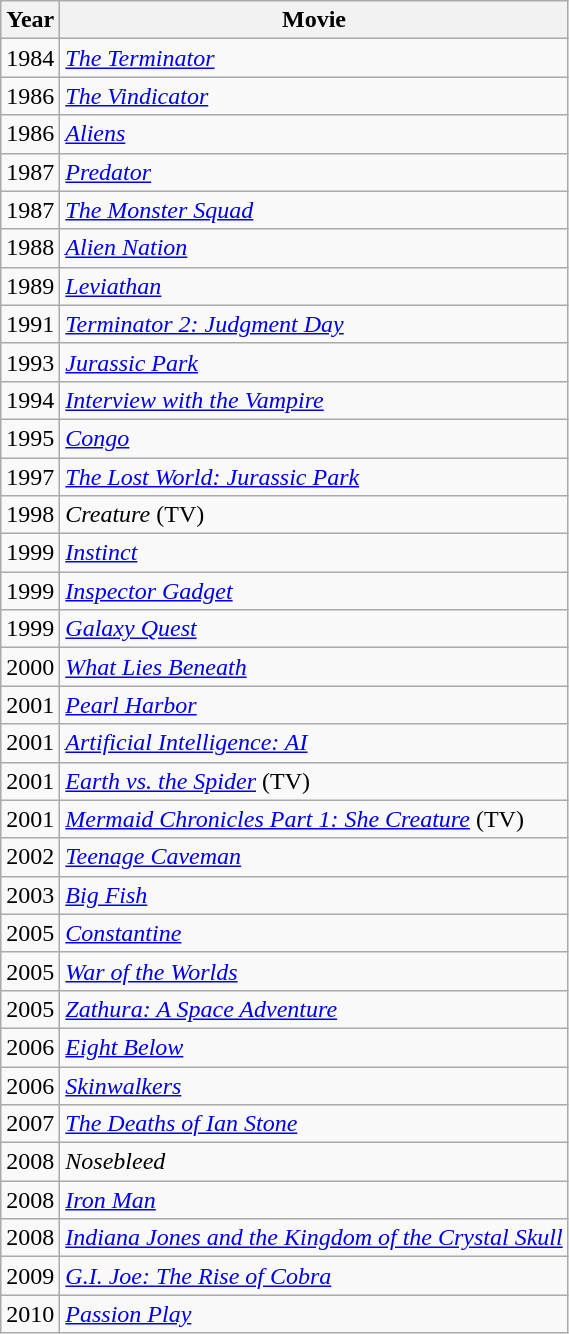<table class="wikitable sortable">
<tr>
<th>Year</th>
<th>Movie</th>
</tr>
<tr>
<td>1984</td>
<td><em><a href='#'>The Terminator</a></em></td>
</tr>
<tr>
<td>1986</td>
<td><a href='#'><em>The Vindicator</em></a></td>
</tr>
<tr>
<td>1986</td>
<td><a href='#'><em>Aliens</em></a></td>
</tr>
<tr>
<td>1987</td>
<td><a href='#'><em>Predator</em></a></td>
</tr>
<tr>
<td>1987</td>
<td><em><a href='#'>The Monster Squad</a></em></td>
</tr>
<tr>
<td>1988</td>
<td><a href='#'><em>Alien Nation</em></a></td>
</tr>
<tr>
<td>1989</td>
<td><a href='#'><em>Leviathan</em></a></td>
</tr>
<tr>
<td>1991</td>
<td><em><a href='#'>Terminator 2: Judgment Day</a></em></td>
</tr>
<tr>
<td>1993</td>
<td><a href='#'><em>Jurassic Park</em></a></td>
</tr>
<tr>
<td>1994</td>
<td><a href='#'><em>Interview with the Vampire</em></a></td>
</tr>
<tr>
<td>1995</td>
<td><a href='#'><em>Congo</em></a></td>
</tr>
<tr>
<td>1997</td>
<td><em><a href='#'>The Lost World: Jurassic Park</a></em></td>
</tr>
<tr>
<td>1998</td>
<td><em>Creature</em> (TV)</td>
</tr>
<tr>
<td>1999</td>
<td><a href='#'><em>Instinct</em></a></td>
</tr>
<tr>
<td>1999</td>
<td><a href='#'><em>Inspector Gadget</em></a></td>
</tr>
<tr>
<td>1999</td>
<td><em><a href='#'>Galaxy Quest</a></em></td>
</tr>
<tr>
<td>2000</td>
<td><em><a href='#'>What Lies Beneath</a></em></td>
</tr>
<tr>
<td>2001</td>
<td><em><a href='#'>Pearl Harbor</a></em></td>
</tr>
<tr>
<td>2001</td>
<td><em><a href='#'>Artificial Intelligence: AI</a></em></td>
</tr>
<tr>
<td>2001</td>
<td><em><a href='#'>Earth vs. the Spider</a></em> (TV)</td>
</tr>
<tr>
<td>2001</td>
<td><a href='#'><em>Mermaid Chronicles Part 1: She Creature</em></a> (TV)</td>
</tr>
<tr>
<td>2002</td>
<td><a href='#'><em>Teenage Caveman</em></a></td>
</tr>
<tr>
<td>2003</td>
<td><em><a href='#'>Big Fish</a></em></td>
</tr>
<tr>
<td>2005</td>
<td><a href='#'><em>Constantine</em></a></td>
</tr>
<tr>
<td>2005</td>
<td><a href='#'><em>War of the Worlds</em></a></td>
</tr>
<tr>
<td>2005</td>
<td><em><a href='#'>Zathura: A Space Adventure</a></em></td>
</tr>
<tr>
<td>2006</td>
<td><em><a href='#'>Eight Below</a></em></td>
</tr>
<tr>
<td>2006</td>
<td><em><a href='#'>Skinwalkers</a></em></td>
</tr>
<tr>
<td>2007</td>
<td><em><a href='#'>The Deaths of Ian Stone</a></em></td>
</tr>
<tr>
<td>2008</td>
<td><em>Nosebleed</em></td>
</tr>
<tr>
<td>2008</td>
<td><a href='#'><em>Iron Man</em></a></td>
</tr>
<tr>
<td>2008</td>
<td><em><a href='#'>Indiana Jones and the Kingdom of the Crystal Skull</a></em></td>
</tr>
<tr>
<td>2009</td>
<td><em><a href='#'>G.I. Joe: The Rise of Cobra</a></em></td>
</tr>
<tr>
<td>2010</td>
<td><em><a href='#'>Passion Play</a></em></td>
</tr>
</table>
